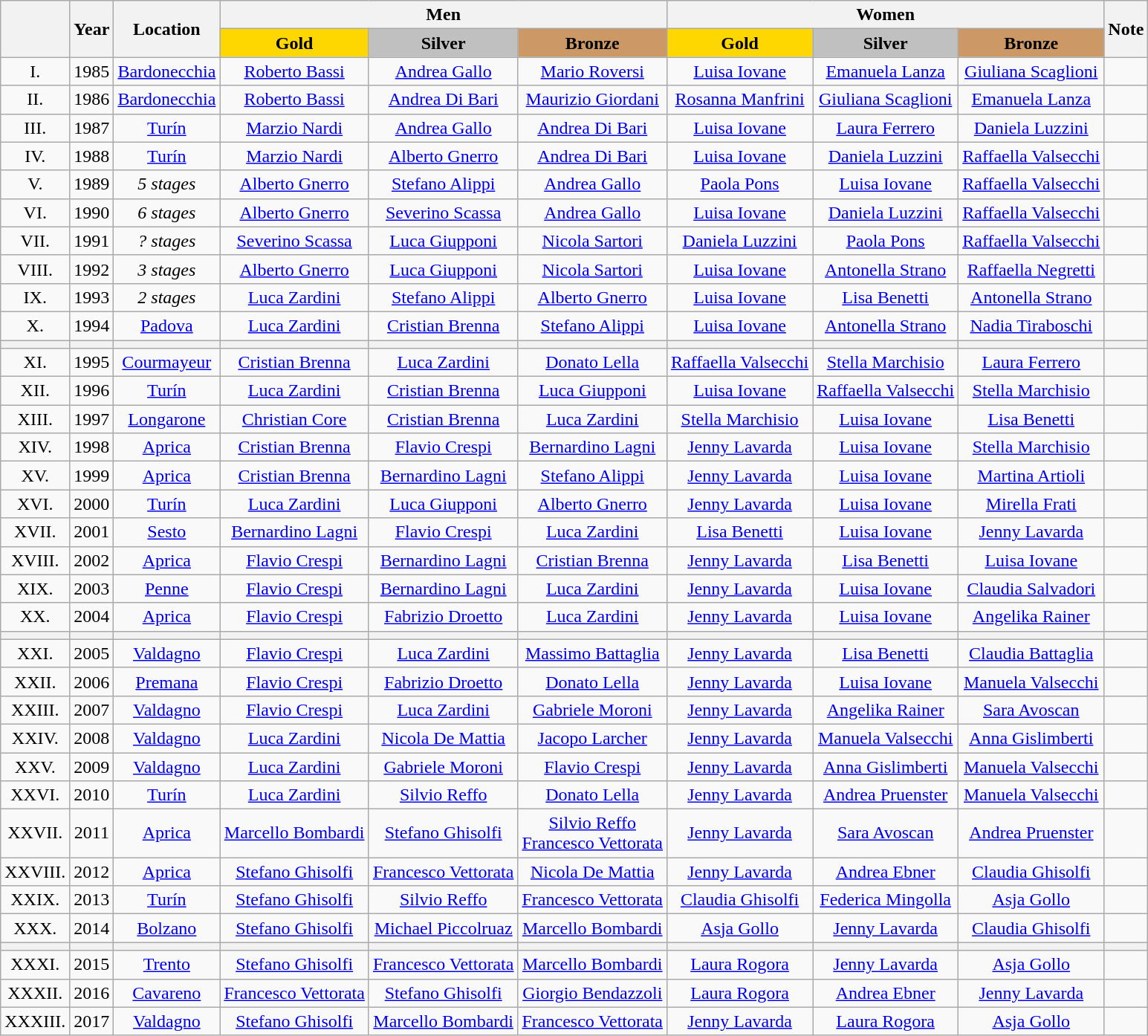<table class="wikitable">
<tr>
<th rowspan="2"></th>
<th rowspan="2">Year</th>
<th rowspan="2">Location</th>
<th colspan="3">Men</th>
<th colspan="3">Women</th>
<th rowspan="2">Note</th>
</tr>
<tr>
<th style="background-color:gold">Gold</th>
<th style="background-color:silver">Silver</th>
<th style="background-color:#cc9966;">Bronze</th>
<th style="background-color:gold">Gold</th>
<th style="background-color:silver">Silver</th>
<th style="background-color:#cc9966;">Bronze</th>
</tr>
<tr align="center">
<td>I.</td>
<td>1985</td>
<td><a href='#'>Bardonecchia</a></td>
<td><a href='#'>Roberto Bassi</a></td>
<td><a href='#'>Andrea Gallo</a></td>
<td><a href='#'>Mario Roversi</a></td>
<td><a href='#'>Luisa Iovane</a></td>
<td><a href='#'>Emanuela Lanza</a></td>
<td><a href='#'>Giuliana Scaglioni</a></td>
<td></td>
</tr>
<tr align="center">
<td>II.</td>
<td>1986</td>
<td><a href='#'>Bardonecchia</a></td>
<td><a href='#'>Roberto Bassi</a></td>
<td><a href='#'>Andrea Di Bari</a></td>
<td><a href='#'>Maurizio Giordani</a></td>
<td><a href='#'>Rosanna Manfrini</a></td>
<td><a href='#'>Giuliana Scaglioni</a></td>
<td><a href='#'>Emanuela Lanza</a></td>
<td></td>
</tr>
<tr align="center">
<td>III.</td>
<td>1987</td>
<td><a href='#'>Turín</a></td>
<td><a href='#'>Marzio Nardi</a></td>
<td><a href='#'>Andrea Gallo</a></td>
<td><a href='#'>Andrea Di Bari</a></td>
<td><a href='#'>Luisa Iovane</a></td>
<td><a href='#'>Laura Ferrero</a></td>
<td><a href='#'>Daniela Luzzini</a></td>
<td></td>
</tr>
<tr align="center">
<td>IV.</td>
<td>1988</td>
<td><a href='#'>Turín</a></td>
<td><a href='#'>Marzio Nardi</a></td>
<td><a href='#'>Alberto Gnerro</a></td>
<td><a href='#'>Andrea Di Bari</a></td>
<td><a href='#'>Luisa Iovane</a></td>
<td><a href='#'>Daniela Luzzini</a></td>
<td><a href='#'>Raffaella Valsecchi</a></td>
<td></td>
</tr>
<tr align="center">
<td>V.</td>
<td>1989</td>
<td><em>5 stages</em></td>
<td><a href='#'>Alberto Gnerro</a></td>
<td><a href='#'>Stefano Alippi</a></td>
<td><a href='#'>Andrea Gallo</a></td>
<td><a href='#'>Paola Pons</a></td>
<td><a href='#'>Luisa Iovane</a></td>
<td><a href='#'>Raffaella Valsecchi</a></td>
<td></td>
</tr>
<tr align="center">
<td>VI.</td>
<td>1990</td>
<td><em>6 stages</em></td>
<td><a href='#'>Alberto Gnerro</a></td>
<td><a href='#'>Severino Scassa</a></td>
<td><a href='#'>Andrea Gallo</a></td>
<td><a href='#'>Luisa Iovane</a></td>
<td><a href='#'>Daniela Luzzini</a></td>
<td><a href='#'>Raffaella Valsecchi</a></td>
<td></td>
</tr>
<tr align="center">
<td>VII.</td>
<td>1991</td>
<td><em>? stages</em></td>
<td><a href='#'>Severino Scassa</a></td>
<td><a href='#'>Luca Giupponi</a></td>
<td><a href='#'>Nicola Sartori</a></td>
<td><a href='#'>Daniela Luzzini</a></td>
<td><a href='#'>Paola Pons</a></td>
<td><a href='#'>Raffaella Valsecchi</a></td>
<td></td>
</tr>
<tr align="center">
<td>VIII.</td>
<td>1992</td>
<td><em>3 stages</em></td>
<td><a href='#'>Alberto Gnerro</a></td>
<td><a href='#'>Luca Giupponi</a></td>
<td><a href='#'>Nicola Sartori</a></td>
<td><a href='#'>Luisa Iovane</a></td>
<td><a href='#'>Antonella Strano</a></td>
<td><a href='#'>Raffaella Negretti</a></td>
<td></td>
</tr>
<tr align="center">
<td>IX.</td>
<td>1993</td>
<td><em>2 stages</em></td>
<td><a href='#'>Luca Zardini</a></td>
<td><a href='#'>Stefano Alippi</a></td>
<td><a href='#'>Alberto Gnerro</a></td>
<td><a href='#'>Luisa Iovane</a></td>
<td><a href='#'>Lisa Benetti</a></td>
<td><a href='#'>Antonella Strano</a></td>
<td></td>
</tr>
<tr align="center">
<td>X.</td>
<td>1994</td>
<td><a href='#'>Padova</a></td>
<td><a href='#'>Luca Zardini</a></td>
<td><a href='#'>Cristian Brenna</a></td>
<td><a href='#'>Stefano Alippi</a></td>
<td><a href='#'>Luisa Iovane</a></td>
<td><a href='#'>Antonella Strano</a></td>
<td><a href='#'>Nadia Tiraboschi</a></td>
<td></td>
</tr>
<tr>
<th></th>
<th></th>
<th></th>
<th></th>
<th></th>
<th></th>
<th></th>
<th></th>
<th></th>
<th></th>
</tr>
<tr align="center">
<td>XI.</td>
<td>1995</td>
<td><a href='#'>Courmayeur</a></td>
<td><a href='#'>Cristian Brenna</a></td>
<td><a href='#'>Luca Zardini</a></td>
<td><a href='#'>Donato Lella</a></td>
<td><a href='#'>Raffaella Valsecchi</a></td>
<td><a href='#'>Stella Marchisio</a></td>
<td><a href='#'>Laura Ferrero</a></td>
<td></td>
</tr>
<tr align="center">
<td>XII.</td>
<td>1996</td>
<td><a href='#'>Turín</a></td>
<td><a href='#'>Luca Zardini</a></td>
<td><a href='#'>Cristian Brenna</a></td>
<td><a href='#'>Luca Giupponi</a></td>
<td><a href='#'>Luisa Iovane</a></td>
<td><a href='#'>Raffaella Valsecchi</a></td>
<td><a href='#'>Stella Marchisio</a></td>
<td></td>
</tr>
<tr align="center">
<td>XIII.</td>
<td>1997</td>
<td><a href='#'>Longarone</a></td>
<td><a href='#'>Christian Core</a></td>
<td><a href='#'>Cristian Brenna</a></td>
<td><a href='#'>Luca Zardini</a></td>
<td><a href='#'>Stella Marchisio</a></td>
<td><a href='#'>Luisa Iovane</a></td>
<td><a href='#'>Lisa Benetti</a></td>
<td></td>
</tr>
<tr align="center">
<td>XIV.</td>
<td>1998</td>
<td><a href='#'>Aprica</a></td>
<td><a href='#'>Cristian Brenna</a></td>
<td><a href='#'>Flavio Crespi</a></td>
<td><a href='#'>Bernardino Lagni</a></td>
<td><a href='#'>Jenny Lavarda</a></td>
<td><a href='#'>Luisa Iovane</a></td>
<td><a href='#'>Stella Marchisio</a></td>
<td></td>
</tr>
<tr align="center">
<td>XV.</td>
<td>1999</td>
<td><a href='#'>Aprica</a></td>
<td><a href='#'>Cristian Brenna</a></td>
<td><a href='#'>Bernardino Lagni</a></td>
<td><a href='#'>Stefano Alippi</a></td>
<td><a href='#'>Jenny Lavarda</a></td>
<td><a href='#'>Luisa Iovane</a></td>
<td><a href='#'>Martina Artioli</a></td>
<td></td>
</tr>
<tr align="center">
<td>XVI.</td>
<td>2000</td>
<td><a href='#'>Turín</a></td>
<td><a href='#'>Luca Zardini</a></td>
<td><a href='#'>Luca Giupponi</a></td>
<td><a href='#'>Alberto Gnerro</a></td>
<td><a href='#'>Jenny Lavarda</a></td>
<td><a href='#'>Luisa Iovane</a></td>
<td><a href='#'>Mirella Frati</a></td>
<td></td>
</tr>
<tr align="center">
<td>XVII.</td>
<td>2001</td>
<td><a href='#'>Sesto</a></td>
<td><a href='#'>Bernardino Lagni</a></td>
<td><a href='#'>Flavio Crespi</a></td>
<td><a href='#'>Luca Zardini</a></td>
<td><a href='#'>Lisa Benetti</a></td>
<td><a href='#'>Luisa Iovane</a></td>
<td><a href='#'>Jenny Lavarda</a></td>
<td></td>
</tr>
<tr align="center">
<td>XVIII.</td>
<td>2002</td>
<td><a href='#'>Aprica</a></td>
<td><a href='#'>Flavio Crespi</a></td>
<td><a href='#'>Bernardino Lagni</a></td>
<td><a href='#'>Cristian Brenna</a></td>
<td><a href='#'>Jenny Lavarda</a></td>
<td><a href='#'>Lisa Benetti</a></td>
<td><a href='#'>Luisa Iovane</a></td>
<td></td>
</tr>
<tr align="center">
<td>XIX.</td>
<td>2003</td>
<td><a href='#'>Penne</a></td>
<td><a href='#'>Flavio Crespi</a></td>
<td><a href='#'>Bernardino Lagni</a></td>
<td><a href='#'>Luca Zardini</a></td>
<td><a href='#'>Jenny Lavarda</a></td>
<td><a href='#'>Luisa Iovane</a></td>
<td><a href='#'>Claudia Salvadori</a></td>
<td></td>
</tr>
<tr align="center">
<td>XX.</td>
<td>2004</td>
<td><a href='#'>Aprica</a></td>
<td><a href='#'>Flavio Crespi</a></td>
<td><a href='#'>Fabrizio Droetto</a></td>
<td><a href='#'>Luca Zardini</a></td>
<td><a href='#'>Jenny Lavarda</a></td>
<td><a href='#'>Luisa Iovane</a></td>
<td><a href='#'>Angelika Rainer</a></td>
<td></td>
</tr>
<tr>
<th></th>
<th></th>
<th></th>
<th></th>
<th></th>
<th></th>
<th></th>
<th></th>
<th></th>
<th></th>
</tr>
<tr align="center">
<td>XXI.</td>
<td>2005</td>
<td><a href='#'>Valdagno</a></td>
<td><a href='#'>Flavio Crespi</a></td>
<td><a href='#'>Luca Zardini</a></td>
<td><a href='#'>Massimo Battaglia</a></td>
<td><a href='#'>Jenny Lavarda</a></td>
<td><a href='#'>Lisa Benetti</a></td>
<td><a href='#'>Claudia Battaglia</a></td>
<td></td>
</tr>
<tr align="center">
<td>XXII.</td>
<td>2006</td>
<td><a href='#'>Premana</a></td>
<td><a href='#'>Flavio Crespi</a></td>
<td><a href='#'>Fabrizio Droetto</a></td>
<td><a href='#'>Donato Lella</a></td>
<td><a href='#'>Jenny Lavarda</a></td>
<td><a href='#'>Luisa Iovane</a></td>
<td><a href='#'>Manuela Valsecchi</a></td>
<td></td>
</tr>
<tr align="center">
<td>XXIII.</td>
<td>2007</td>
<td><a href='#'>Valdagno</a></td>
<td><a href='#'>Flavio Crespi</a></td>
<td><a href='#'>Luca Zardini</a></td>
<td><a href='#'>Gabriele Moroni</a></td>
<td><a href='#'>Jenny Lavarda</a></td>
<td><a href='#'>Angelika Rainer</a></td>
<td><a href='#'>Sara Avoscan</a></td>
<td></td>
</tr>
<tr align="center">
<td>XXIV.</td>
<td>2008</td>
<td><a href='#'>Valdagno</a></td>
<td><a href='#'>Luca Zardini</a></td>
<td><a href='#'>Nicola De Mattia</a></td>
<td><a href='#'>Jacopo Larcher</a></td>
<td><a href='#'>Jenny Lavarda</a></td>
<td><a href='#'>Manuela Valsecchi</a></td>
<td><a href='#'>Anna Gislimberti</a></td>
<td></td>
</tr>
<tr align="center">
<td>XXV.</td>
<td>2009</td>
<td><a href='#'>Valdagno</a></td>
<td><a href='#'>Luca Zardini</a></td>
<td><a href='#'>Gabriele Moroni</a></td>
<td><a href='#'>Flavio Crespi</a></td>
<td><a href='#'>Jenny Lavarda</a></td>
<td><a href='#'>Anna Gislimberti</a></td>
<td><a href='#'>Manuela Valsecchi</a></td>
<td></td>
</tr>
<tr align="center">
<td>XXVI.</td>
<td>2010</td>
<td><a href='#'>Turín</a></td>
<td><a href='#'>Luca Zardini</a></td>
<td><a href='#'>Silvio Reffo</a></td>
<td><a href='#'>Donato Lella</a></td>
<td><a href='#'>Jenny Lavarda</a></td>
<td><a href='#'>Andrea Pruenster</a></td>
<td><a href='#'>Manuela Valsecchi</a></td>
<td></td>
</tr>
<tr align="center">
<td>XXVII.</td>
<td>2011</td>
<td><a href='#'>Aprica</a></td>
<td><a href='#'>Marcello Bombardi</a></td>
<td><a href='#'>Stefano Ghisolfi</a></td>
<td><a href='#'>Silvio Reffo</a><br><a href='#'>Francesco Vettorata</a></td>
<td><a href='#'>Jenny Lavarda</a></td>
<td><a href='#'>Sara Avoscan</a></td>
<td><a href='#'>Andrea Pruenster</a></td>
<td></td>
</tr>
<tr align="center">
<td>XXVIII.</td>
<td>2012</td>
<td><a href='#'>Aprica</a></td>
<td><a href='#'>Stefano Ghisolfi</a></td>
<td><a href='#'>Francesco Vettorata</a></td>
<td><a href='#'>Nicola De Mattia</a></td>
<td><a href='#'>Jenny Lavarda</a></td>
<td><a href='#'>Andrea Ebner</a></td>
<td><a href='#'>Claudia Ghisolfi</a></td>
<td></td>
</tr>
<tr align="center">
<td>XXIX.</td>
<td>2013</td>
<td><a href='#'>Turín</a></td>
<td><a href='#'>Stefano Ghisolfi</a></td>
<td><a href='#'>Silvio Reffo</a></td>
<td><a href='#'>Francesco Vettorata</a></td>
<td><a href='#'>Claudia Ghisolfi</a></td>
<td><a href='#'>Federica Mingolla</a></td>
<td><a href='#'>Asja Gollo</a></td>
<td></td>
</tr>
<tr align="center">
<td>XXX.</td>
<td>2014</td>
<td><a href='#'>Bolzano</a></td>
<td><a href='#'>Stefano Ghisolfi</a></td>
<td><a href='#'>Michael Piccolruaz</a></td>
<td><a href='#'>Marcello Bombardi</a></td>
<td><a href='#'>Asja Gollo</a></td>
<td><a href='#'>Jenny Lavarda</a></td>
<td><a href='#'>Claudia Ghisolfi</a></td>
<td></td>
</tr>
<tr>
<th></th>
<th></th>
<th></th>
<th></th>
<th></th>
<th></th>
<th></th>
<th></th>
<th></th>
<th></th>
</tr>
<tr align="center">
<td>XXXI.</td>
<td>2015</td>
<td><a href='#'>Trento</a></td>
<td><a href='#'>Stefano Ghisolfi</a></td>
<td><a href='#'>Francesco Vettorata</a></td>
<td><a href='#'>Marcello Bombardi</a></td>
<td><a href='#'>Laura Rogora</a></td>
<td><a href='#'>Jenny Lavarda</a></td>
<td><a href='#'>Asja Gollo</a></td>
<td></td>
</tr>
<tr align="center">
<td>XXXII.</td>
<td>2016</td>
<td><a href='#'>Cavareno</a></td>
<td><a href='#'>Francesco Vettorata</a></td>
<td><a href='#'>Stefano Ghisolfi</a></td>
<td><a href='#'>Giorgio Bendazzoli</a></td>
<td><a href='#'>Laura Rogora</a></td>
<td><a href='#'>Andrea Ebner</a></td>
<td><a href='#'>Jenny Lavarda</a></td>
<td></td>
</tr>
<tr align="center">
<td>XXXIII.</td>
<td>2017</td>
<td><a href='#'>Valdagno</a></td>
<td><a href='#'>Stefano Ghisolfi</a></td>
<td><a href='#'>Marcello Bombardi</a></td>
<td><a href='#'>Francesco Vettorata</a></td>
<td><a href='#'>Jenny Lavarda</a></td>
<td><a href='#'>Laura Rogora</a></td>
<td><a href='#'>Asja Gollo</a></td>
<td></td>
</tr>
</table>
